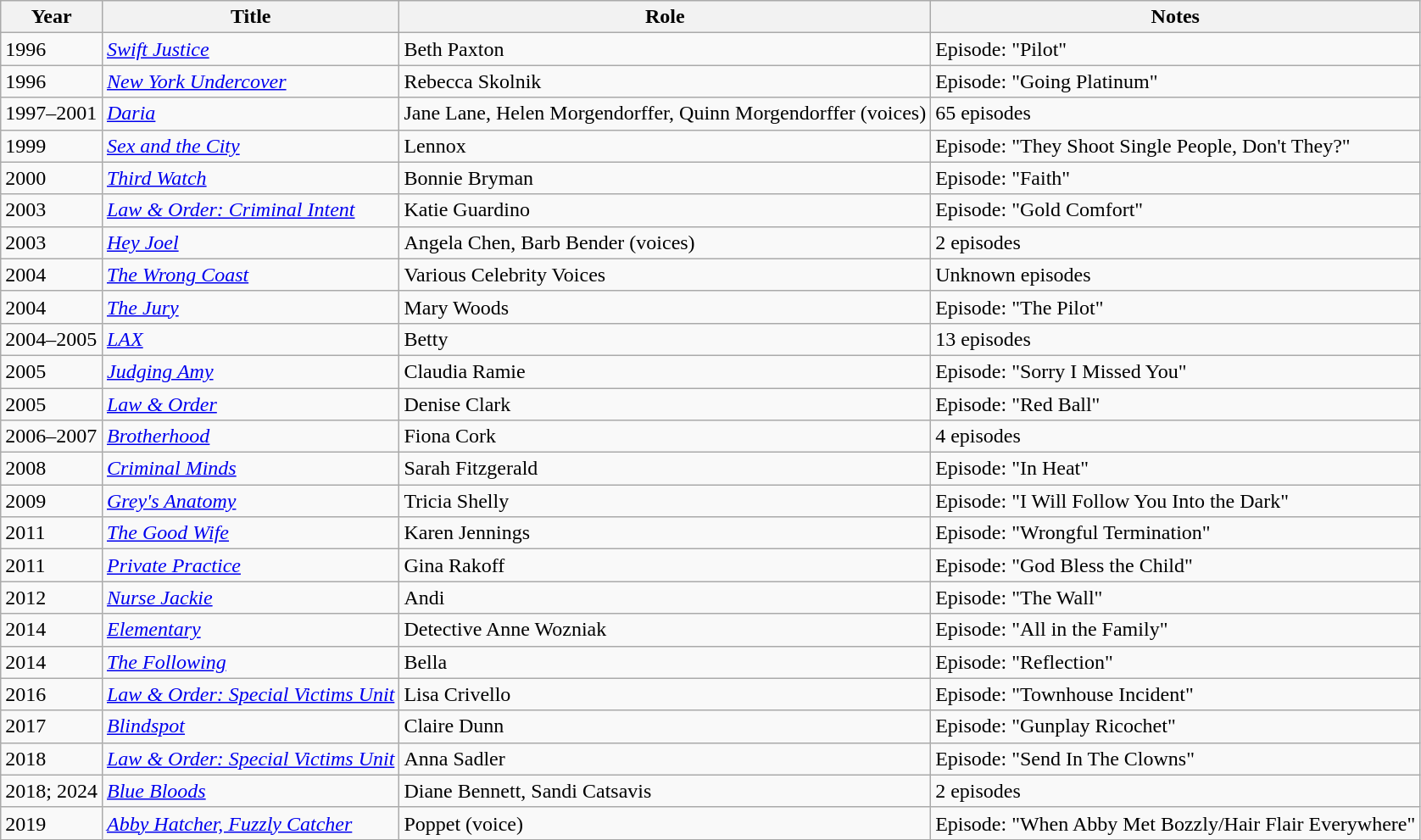<table class="wikitable sortable">
<tr>
<th>Year</th>
<th>Title</th>
<th>Role</th>
<th>Notes</th>
</tr>
<tr>
<td>1996</td>
<td><em><a href='#'>Swift Justice</a></em></td>
<td>Beth Paxton</td>
<td>Episode: "Pilot"</td>
</tr>
<tr>
<td>1996</td>
<td><em><a href='#'>New York Undercover</a></em></td>
<td>Rebecca Skolnik</td>
<td>Episode: "Going Platinum"</td>
</tr>
<tr>
<td>1997–2001</td>
<td><em><a href='#'>Daria</a></em></td>
<td>Jane Lane, Helen Morgendorffer, Quinn Morgendorffer (voices)</td>
<td>65 episodes</td>
</tr>
<tr>
<td>1999</td>
<td><em><a href='#'>Sex and the City</a></em></td>
<td>Lennox</td>
<td>Episode: "They Shoot Single People, Don't They?"</td>
</tr>
<tr>
<td>2000</td>
<td><em><a href='#'>Third Watch</a></em></td>
<td>Bonnie Bryman</td>
<td>Episode: "Faith"</td>
</tr>
<tr>
<td>2003</td>
<td><em><a href='#'>Law & Order: Criminal Intent</a></em></td>
<td>Katie Guardino</td>
<td>Episode: "Gold Comfort"</td>
</tr>
<tr>
<td>2003</td>
<td><em><a href='#'>Hey Joel</a></em></td>
<td>Angela Chen, Barb Bender (voices)</td>
<td>2 episodes</td>
</tr>
<tr>
<td>2004</td>
<td><em><a href='#'>The Wrong Coast</a></em></td>
<td>Various Celebrity Voices</td>
<td>Unknown episodes</td>
</tr>
<tr>
<td>2004</td>
<td><em><a href='#'>The Jury</a></em></td>
<td>Mary Woods</td>
<td>Episode: "The Pilot"</td>
</tr>
<tr>
<td>2004–2005</td>
<td><em><a href='#'>LAX</a></em></td>
<td>Betty</td>
<td>13 episodes</td>
</tr>
<tr>
<td>2005</td>
<td><em><a href='#'>Judging Amy</a></em></td>
<td>Claudia Ramie</td>
<td>Episode: "Sorry I Missed You"</td>
</tr>
<tr>
<td>2005</td>
<td><em><a href='#'>Law & Order</a></em></td>
<td>Denise Clark</td>
<td>Episode: "Red Ball"</td>
</tr>
<tr>
<td>2006–2007</td>
<td><em><a href='#'>Brotherhood</a></em></td>
<td>Fiona Cork</td>
<td>4 episodes</td>
</tr>
<tr>
<td>2008</td>
<td><em><a href='#'>Criminal Minds</a></em></td>
<td>Sarah Fitzgerald</td>
<td>Episode: "In Heat"</td>
</tr>
<tr>
<td>2009</td>
<td><em><a href='#'>Grey's Anatomy</a></em></td>
<td>Tricia Shelly</td>
<td>Episode: "I Will Follow You Into the Dark"</td>
</tr>
<tr>
<td>2011</td>
<td><em><a href='#'>The Good Wife</a></em></td>
<td>Karen Jennings</td>
<td>Episode: "Wrongful Termination"</td>
</tr>
<tr>
<td>2011</td>
<td><em><a href='#'>Private Practice</a></em></td>
<td>Gina Rakoff</td>
<td>Episode: "God Bless the Child"</td>
</tr>
<tr>
<td>2012</td>
<td><em><a href='#'>Nurse Jackie</a></em></td>
<td>Andi</td>
<td>Episode: "The Wall"</td>
</tr>
<tr>
<td>2014</td>
<td><em><a href='#'>Elementary</a></em></td>
<td>Detective Anne Wozniak</td>
<td>Episode: "All in the Family"</td>
</tr>
<tr>
<td>2014</td>
<td><em><a href='#'>The Following</a></em></td>
<td>Bella</td>
<td>Episode: "Reflection"</td>
</tr>
<tr>
<td>2016</td>
<td><em><a href='#'>Law & Order: Special Victims Unit</a></em></td>
<td>Lisa Crivello</td>
<td>Episode: "Townhouse Incident"</td>
</tr>
<tr>
<td>2017</td>
<td><em><a href='#'>Blindspot</a></em></td>
<td>Claire Dunn</td>
<td>Episode: "Gunplay Ricochet"</td>
</tr>
<tr>
<td>2018</td>
<td><em><a href='#'>Law & Order: Special Victims Unit</a></em></td>
<td>Anna Sadler</td>
<td>Episode: "Send In The Clowns"</td>
</tr>
<tr>
<td>2018; 2024</td>
<td><em><a href='#'>Blue Bloods</a></em></td>
<td>Diane Bennett, Sandi Catsavis</td>
<td>2 episodes</td>
</tr>
<tr>
<td>2019</td>
<td><em><a href='#'>Abby Hatcher, Fuzzly Catcher</a></em></td>
<td>Poppet (voice)</td>
<td>Episode: "When Abby Met Bozzly/Hair Flair Everywhere"</td>
</tr>
</table>
